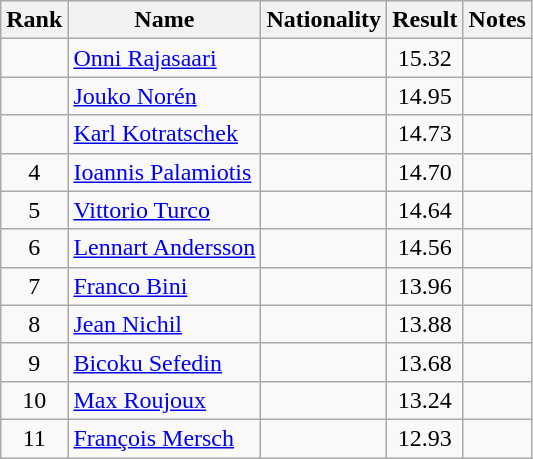<table class="wikitable sortable" style="text-align:center">
<tr>
<th>Rank</th>
<th>Name</th>
<th>Nationality</th>
<th>Result</th>
<th>Notes</th>
</tr>
<tr>
<td></td>
<td align=left><a href='#'>Onni Rajasaari</a></td>
<td align=left></td>
<td>15.32</td>
<td></td>
</tr>
<tr>
<td></td>
<td align=left><a href='#'>Jouko Norén</a></td>
<td align=left></td>
<td>14.95</td>
<td></td>
</tr>
<tr>
<td></td>
<td align=left><a href='#'>Karl Kotratschek</a></td>
<td align=left></td>
<td>14.73</td>
<td></td>
</tr>
<tr>
<td>4</td>
<td align=left><a href='#'>Ioannis Palamiotis</a></td>
<td align=left></td>
<td>14.70</td>
<td></td>
</tr>
<tr>
<td>5</td>
<td align=left><a href='#'>Vittorio Turco</a></td>
<td align=left></td>
<td>14.64</td>
<td></td>
</tr>
<tr>
<td>6</td>
<td align=left><a href='#'>Lennart Andersson</a></td>
<td align=left></td>
<td>14.56</td>
<td></td>
</tr>
<tr>
<td>7</td>
<td align=left><a href='#'>Franco Bini</a></td>
<td align=left></td>
<td>13.96</td>
<td></td>
</tr>
<tr>
<td>8</td>
<td align=left><a href='#'>Jean Nichil</a></td>
<td align=left></td>
<td>13.88</td>
<td></td>
</tr>
<tr>
<td>9</td>
<td align=left><a href='#'>Bicoku Sefedin</a></td>
<td align=left></td>
<td>13.68</td>
<td></td>
</tr>
<tr>
<td>10</td>
<td align=left><a href='#'>Max Roujoux</a></td>
<td align=left></td>
<td>13.24</td>
<td></td>
</tr>
<tr>
<td>11</td>
<td align=left><a href='#'>François Mersch</a></td>
<td align=left></td>
<td>12.93</td>
<td></td>
</tr>
</table>
